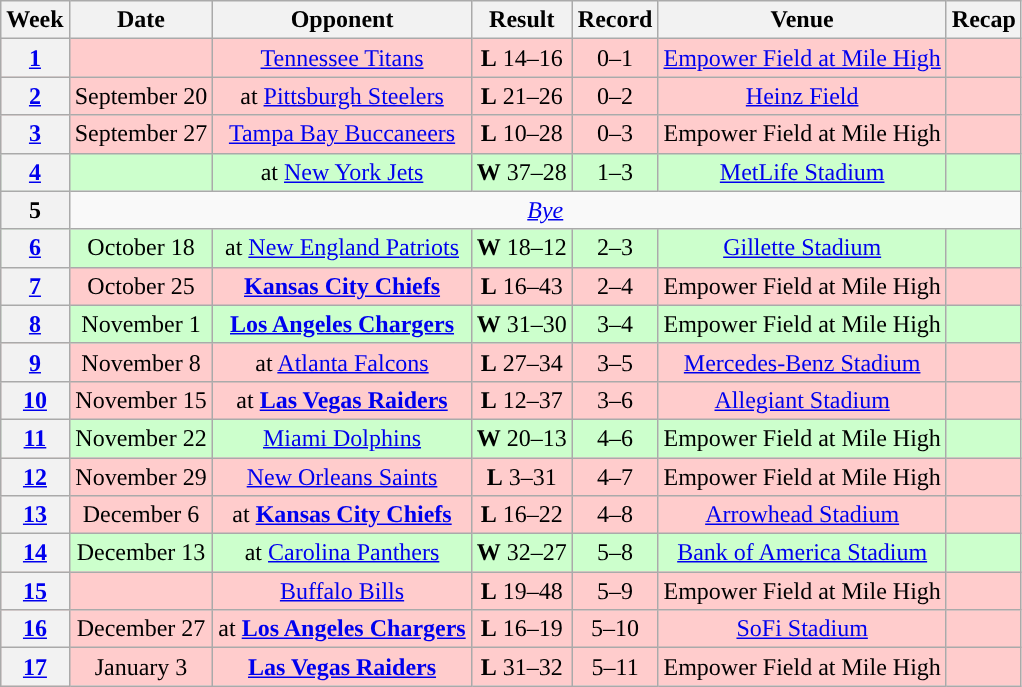<table class="wikitable" style="text-align:center">
<tr>
<th>Week</th>
<th>Date</th>
<th>Opponent</th>
<th>Result</th>
<th>Record</th>
<th>Venue</th>
<th>Recap</th>
</tr>
<tr style="background:#fcc">
<th><a href='#'>1</a></th>
<td></td>
<td><a href='#'>Tennessee Titans</a></td>
<td><strong>L</strong> 14–16</td>
<td>0–1</td>
<td><a href='#'>Empower Field at Mile High</a></td>
<td></td>
</tr>
<tr style="background:#fcc">
<th><a href='#'>2</a></th>
<td>September 20</td>
<td>at <a href='#'>Pittsburgh Steelers</a></td>
<td><strong>L</strong> 21–26</td>
<td>0–2</td>
<td><a href='#'>Heinz Field</a></td>
<td></td>
</tr>
<tr style="background:#fcc">
<th><a href='#'>3</a></th>
<td>September 27</td>
<td><a href='#'>Tampa Bay Buccaneers</a></td>
<td><strong>L</strong> 10–28</td>
<td>0–3</td>
<td>Empower Field at Mile High</td>
<td></td>
</tr>
<tr style="background:#cfc">
<th><a href='#'>4</a></th>
<td></td>
<td>at <a href='#'>New York Jets</a></td>
<td><strong>W</strong> 37–28</td>
<td>1–3</td>
<td><a href='#'>MetLife Stadium</a></td>
<td></td>
</tr>
<tr>
<th>5</th>
<td colspan="6"><em><a href='#'>Bye</a></em></td>
</tr>
<tr style="background:#cfc">
<th><a href='#'>6</a></th>
<td>October 18</td>
<td>at <a href='#'>New England Patriots</a></td>
<td><strong>W</strong> 18–12</td>
<td>2–3</td>
<td><a href='#'>Gillette Stadium</a></td>
<td></td>
</tr>
<tr style="background:#fcc">
<th><a href='#'>7</a></th>
<td>October 25</td>
<td><strong><a href='#'>Kansas City Chiefs</a></strong></td>
<td><strong>L</strong> 16–43</td>
<td>2–4</td>
<td>Empower Field at Mile High</td>
<td></td>
</tr>
<tr style="background:#cfc">
<th><a href='#'>8</a></th>
<td>November 1</td>
<td><strong><a href='#'>Los Angeles Chargers</a></strong></td>
<td><strong>W</strong> 31–30</td>
<td>3–4</td>
<td>Empower Field at Mile High</td>
<td></td>
</tr>
<tr style="background:#fcc">
<th><a href='#'>9</a></th>
<td>November 8</td>
<td>at <a href='#'>Atlanta Falcons</a></td>
<td><strong>L</strong> 27–34</td>
<td>3–5</td>
<td><a href='#'>Mercedes-Benz Stadium</a></td>
<td></td>
</tr>
<tr style="background:#fcc">
<th><a href='#'>10</a></th>
<td>November 15</td>
<td>at <strong><a href='#'>Las Vegas Raiders</a></strong></td>
<td><strong>L</strong> 12–37</td>
<td>3–6</td>
<td><a href='#'>Allegiant Stadium</a></td>
<td></td>
</tr>
<tr style="background:#cfc">
<th><a href='#'>11</a></th>
<td>November 22</td>
<td><a href='#'>Miami Dolphins</a></td>
<td><strong>W</strong> 20–13</td>
<td>4–6</td>
<td>Empower Field at Mile High</td>
<td></td>
</tr>
<tr style="background:#fcc">
<th><a href='#'>12</a></th>
<td>November 29</td>
<td><a href='#'>New Orleans Saints</a></td>
<td><strong>L</strong> 3–31</td>
<td>4–7</td>
<td>Empower Field at Mile High</td>
<td></td>
</tr>
<tr style="background:#fcc">
<th><a href='#'>13</a></th>
<td>December 6</td>
<td>at <strong><a href='#'>Kansas City Chiefs</a></strong></td>
<td><strong>L</strong> 16–22</td>
<td>4–8</td>
<td><a href='#'>Arrowhead Stadium</a></td>
<td></td>
</tr>
<tr style="background:#cfc">
<th><a href='#'>14</a></th>
<td>December 13</td>
<td>at <a href='#'>Carolina Panthers</a></td>
<td><strong>W</strong> 32–27</td>
<td>5–8</td>
<td><a href='#'>Bank of America Stadium</a></td>
<td></td>
</tr>
<tr style="background:#fcc">
<th><a href='#'>15</a></th>
<td></td>
<td><a href='#'>Buffalo Bills</a></td>
<td><strong>L</strong> 19–48</td>
<td>5–9</td>
<td>Empower Field at Mile High</td>
<td></td>
</tr>
<tr style="background:#fcc">
<th><a href='#'>16</a></th>
<td>December 27</td>
<td>at <strong><a href='#'>Los Angeles Chargers</a></strong></td>
<td><strong>L</strong> 16–19</td>
<td>5–10</td>
<td><a href='#'>SoFi Stadium</a></td>
<td></td>
</tr>
<tr style="background:#fcc">
<th><a href='#'>17</a></th>
<td>January 3</td>
<td><strong><a href='#'>Las Vegas Raiders</a></strong></td>
<td><strong>L</strong> 31–32</td>
<td>5–11</td>
<td>Empower Field at Mile High</td>
<td></td>
</tr>
</table>
